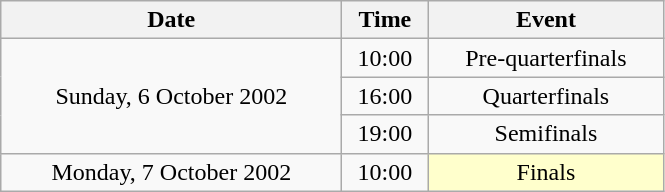<table class = "wikitable" style="text-align:center;">
<tr>
<th width=220>Date</th>
<th width=50>Time</th>
<th width=150>Event</th>
</tr>
<tr>
<td rowspan=3>Sunday, 6 October 2002</td>
<td>10:00</td>
<td>Pre-quarterfinals</td>
</tr>
<tr>
<td>16:00</td>
<td>Quarterfinals</td>
</tr>
<tr>
<td>19:00</td>
<td>Semifinals</td>
</tr>
<tr>
<td>Monday, 7 October 2002</td>
<td>10:00</td>
<td bgcolor=ffffcc>Finals</td>
</tr>
</table>
